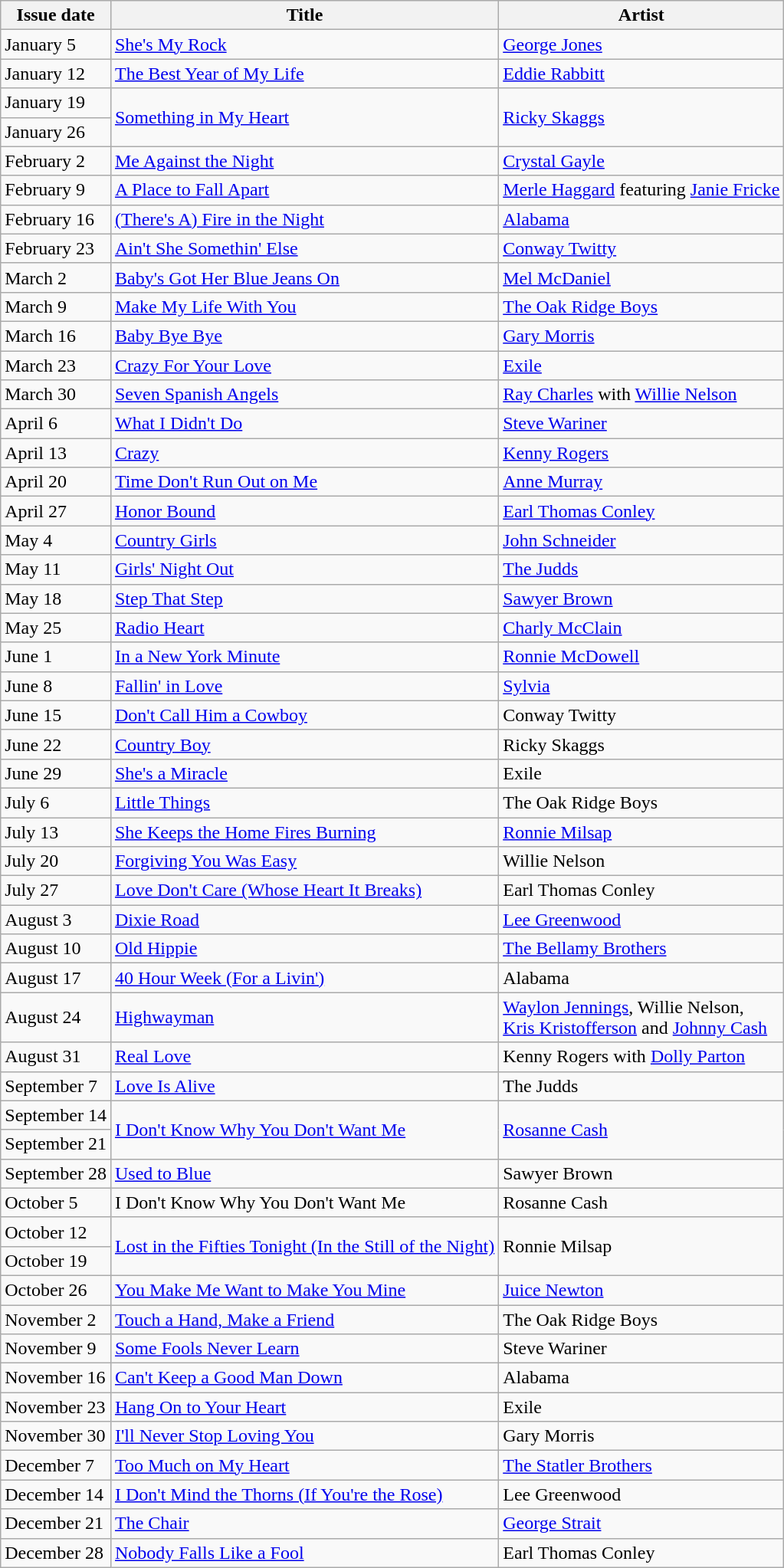<table class="wikitable">
<tr>
<th>Issue date</th>
<th>Title</th>
<th>Artist</th>
</tr>
<tr>
<td>January 5</td>
<td><a href='#'>She's My Rock</a></td>
<td><a href='#'>George Jones</a></td>
</tr>
<tr>
<td>January 12</td>
<td><a href='#'>The Best Year of My Life</a></td>
<td><a href='#'>Eddie Rabbitt</a></td>
</tr>
<tr>
<td>January 19</td>
<td rowspan=2><a href='#'>Something in My Heart</a></td>
<td rowspan=2><a href='#'>Ricky Skaggs</a></td>
</tr>
<tr>
<td>January 26</td>
</tr>
<tr>
<td>February 2</td>
<td><a href='#'>Me Against the Night</a></td>
<td><a href='#'>Crystal Gayle</a></td>
</tr>
<tr>
<td>February 9</td>
<td><a href='#'>A Place to Fall Apart</a></td>
<td><a href='#'>Merle Haggard</a> featuring <a href='#'>Janie Fricke</a></td>
</tr>
<tr>
<td>February 16</td>
<td><a href='#'>(There's A) Fire in the Night</a></td>
<td><a href='#'>Alabama</a></td>
</tr>
<tr>
<td>February 23</td>
<td><a href='#'>Ain't She Somethin' Else</a></td>
<td><a href='#'>Conway Twitty</a></td>
</tr>
<tr>
<td>March 2</td>
<td><a href='#'>Baby's Got Her Blue Jeans On</a></td>
<td><a href='#'>Mel McDaniel</a></td>
</tr>
<tr>
<td>March 9</td>
<td><a href='#'>Make My Life With You</a></td>
<td><a href='#'>The Oak Ridge Boys</a></td>
</tr>
<tr>
<td>March 16</td>
<td><a href='#'>Baby Bye Bye</a></td>
<td><a href='#'>Gary Morris</a></td>
</tr>
<tr>
<td>March 23</td>
<td><a href='#'>Crazy For Your Love</a></td>
<td><a href='#'>Exile</a></td>
</tr>
<tr>
<td>March 30</td>
<td><a href='#'>Seven Spanish Angels</a></td>
<td><a href='#'>Ray Charles</a> with <a href='#'>Willie Nelson</a></td>
</tr>
<tr>
<td>April 6</td>
<td><a href='#'>What I Didn't Do</a></td>
<td><a href='#'>Steve Wariner</a></td>
</tr>
<tr>
<td>April 13</td>
<td><a href='#'>Crazy</a></td>
<td><a href='#'>Kenny Rogers</a></td>
</tr>
<tr>
<td>April 20</td>
<td><a href='#'>Time Don't Run Out on Me</a></td>
<td><a href='#'>Anne Murray</a></td>
</tr>
<tr>
<td>April 27</td>
<td><a href='#'>Honor Bound</a></td>
<td><a href='#'>Earl Thomas Conley</a></td>
</tr>
<tr>
<td>May 4</td>
<td><a href='#'>Country Girls</a></td>
<td><a href='#'>John Schneider</a></td>
</tr>
<tr>
<td>May 11</td>
<td><a href='#'>Girls' Night Out</a></td>
<td><a href='#'>The Judds</a></td>
</tr>
<tr>
<td>May 18</td>
<td><a href='#'>Step That Step</a></td>
<td><a href='#'>Sawyer Brown</a></td>
</tr>
<tr>
<td>May 25</td>
<td><a href='#'>Radio Heart</a></td>
<td><a href='#'>Charly McClain</a></td>
</tr>
<tr>
<td>June 1</td>
<td><a href='#'>In a New York Minute</a></td>
<td><a href='#'>Ronnie McDowell</a></td>
</tr>
<tr>
<td>June 8</td>
<td><a href='#'>Fallin' in Love</a></td>
<td><a href='#'>Sylvia</a></td>
</tr>
<tr>
<td>June 15</td>
<td><a href='#'>Don't Call Him a Cowboy</a></td>
<td>Conway Twitty</td>
</tr>
<tr>
<td>June 22</td>
<td><a href='#'>Country Boy</a></td>
<td>Ricky Skaggs</td>
</tr>
<tr>
<td>June 29</td>
<td><a href='#'>She's a Miracle</a></td>
<td>Exile</td>
</tr>
<tr>
<td>July 6</td>
<td><a href='#'>Little Things</a></td>
<td>The Oak Ridge Boys</td>
</tr>
<tr>
<td>July 13</td>
<td><a href='#'>She Keeps the Home Fires Burning</a></td>
<td><a href='#'>Ronnie Milsap</a></td>
</tr>
<tr>
<td>July 20</td>
<td><a href='#'>Forgiving You Was Easy</a></td>
<td>Willie Nelson</td>
</tr>
<tr>
<td>July 27</td>
<td><a href='#'>Love Don't Care (Whose Heart It Breaks)</a></td>
<td>Earl Thomas Conley</td>
</tr>
<tr>
<td>August 3</td>
<td><a href='#'>Dixie Road</a></td>
<td><a href='#'>Lee Greenwood</a></td>
</tr>
<tr>
<td>August 10</td>
<td><a href='#'>Old Hippie</a></td>
<td><a href='#'>The Bellamy Brothers</a></td>
</tr>
<tr>
<td>August 17</td>
<td><a href='#'>40 Hour Week (For a Livin')</a></td>
<td>Alabama</td>
</tr>
<tr>
<td>August 24</td>
<td><a href='#'>Highwayman</a></td>
<td><a href='#'>Waylon Jennings</a>, Willie Nelson,<br><a href='#'>Kris Kristofferson</a> and <a href='#'>Johnny Cash</a></td>
</tr>
<tr>
<td>August 31</td>
<td><a href='#'>Real Love</a></td>
<td>Kenny Rogers with <a href='#'>Dolly Parton</a></td>
</tr>
<tr>
<td>September 7</td>
<td><a href='#'>Love Is Alive</a></td>
<td>The Judds</td>
</tr>
<tr>
<td>September 14</td>
<td rowspan=2><a href='#'>I Don't Know Why You Don't Want Me</a></td>
<td rowspan=2><a href='#'>Rosanne Cash</a></td>
</tr>
<tr>
<td>September 21</td>
</tr>
<tr>
<td>September 28</td>
<td><a href='#'>Used to Blue</a></td>
<td>Sawyer Brown</td>
</tr>
<tr>
<td>October 5</td>
<td>I Don't Know Why You Don't Want Me</td>
<td>Rosanne Cash</td>
</tr>
<tr>
<td>October 12</td>
<td rowspan=2><a href='#'>Lost in the Fifties Tonight (In the Still of the Night)</a></td>
<td rowspan=2>Ronnie Milsap</td>
</tr>
<tr>
<td>October 19</td>
</tr>
<tr>
<td>October 26</td>
<td><a href='#'>You Make Me Want to Make You Mine</a></td>
<td><a href='#'>Juice Newton</a></td>
</tr>
<tr>
<td>November 2</td>
<td><a href='#'>Touch a Hand, Make a Friend</a></td>
<td>The Oak Ridge Boys</td>
</tr>
<tr>
<td>November 9</td>
<td><a href='#'>Some Fools Never Learn</a></td>
<td>Steve Wariner</td>
</tr>
<tr>
<td>November 16</td>
<td><a href='#'>Can't Keep a Good Man Down</a></td>
<td>Alabama</td>
</tr>
<tr>
<td>November 23</td>
<td><a href='#'>Hang On to Your Heart</a></td>
<td>Exile</td>
</tr>
<tr>
<td>November 30</td>
<td><a href='#'>I'll Never Stop Loving You</a></td>
<td>Gary Morris</td>
</tr>
<tr>
<td>December 7</td>
<td><a href='#'>Too Much on My Heart</a></td>
<td><a href='#'>The Statler Brothers</a></td>
</tr>
<tr>
<td>December 14</td>
<td><a href='#'>I Don't Mind the Thorns (If You're the Rose)</a></td>
<td>Lee Greenwood</td>
</tr>
<tr>
<td>December 21</td>
<td><a href='#'>The Chair</a></td>
<td><a href='#'>George Strait</a></td>
</tr>
<tr>
<td>December 28</td>
<td><a href='#'>Nobody Falls Like a Fool</a></td>
<td>Earl Thomas Conley</td>
</tr>
</table>
